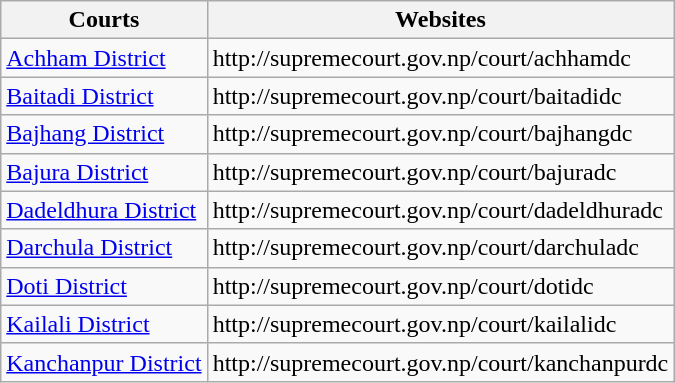<table class="wikitable">
<tr>
<th>Courts</th>
<th>Websites</th>
</tr>
<tr>
<td><a href='#'>Achham District</a></td>
<td>http://supremecourt.gov.np/court/achhamdc</td>
</tr>
<tr>
<td><a href='#'>Baitadi District</a></td>
<td>http://supremecourt.gov.np/court/baitadidc</td>
</tr>
<tr>
<td><a href='#'>Bajhang District</a></td>
<td>http://supremecourt.gov.np/court/bajhangdc</td>
</tr>
<tr>
<td><a href='#'>Bajura District</a></td>
<td>http://supremecourt.gov.np/court/bajuradc</td>
</tr>
<tr>
<td><a href='#'>Dadeldhura District</a></td>
<td>http://supremecourt.gov.np/court/dadeldhuradc</td>
</tr>
<tr>
<td><a href='#'>Darchula District</a></td>
<td>http://supremecourt.gov.np/court/darchuladc</td>
</tr>
<tr>
<td><a href='#'>Doti District</a></td>
<td>http://supremecourt.gov.np/court/dotidc</td>
</tr>
<tr>
<td><a href='#'>Kailali District</a></td>
<td>http://supremecourt.gov.np/court/kailalidc</td>
</tr>
<tr>
<td><a href='#'>Kanchanpur District</a></td>
<td>http://supremecourt.gov.np/court/kanchanpurdc</td>
</tr>
</table>
